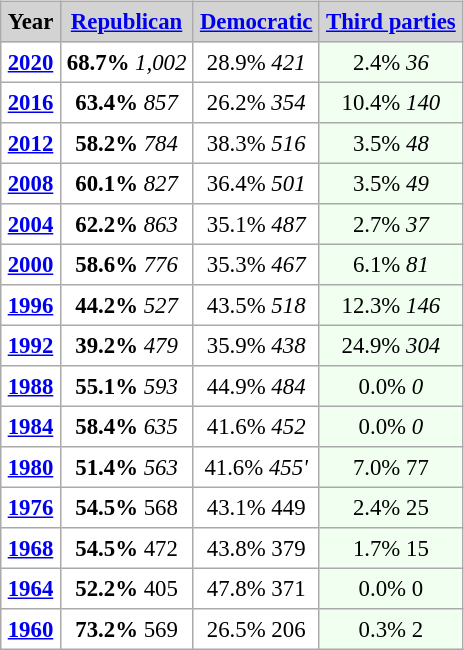<table align="center" border="2" cellpadding="4" cellspacing="0" style="float:right; margin: 1em 1em 1em 0; border: 1px #aaa solid; border-collapse: collapse; font-size: 95%;">
<tr bgcolor=lightgrey>
<th>Year</th>
<th><a href='#'>Republican</a></th>
<th><a href='#'>Democratic</a></th>
<th><a href='#'>Third parties</a></th>
</tr>
<tr>
<td style="text-align:center;" ><strong><a href='#'>2020</a></strong></td>
<td style="text-align:center;" ><strong>68.7%</strong> <em>1,002</em></td>
<td style="text-align:center;" >28.9% <em>421</em></td>
<td style="text-align:center; background:honeyDew;">2.4% <em>36</em></td>
</tr>
<tr>
<td style="text-align:center;" ><strong><a href='#'>2016</a></strong></td>
<td style="text-align:center;" ><strong>63.4%</strong> <em>857</em></td>
<td style="text-align:center;" >26.2% <em>354</em></td>
<td style="text-align:center; background:honeyDew;">10.4% <em>140</em></td>
</tr>
<tr>
<td style="text-align:center;" ><strong><a href='#'>2012</a></strong></td>
<td style="text-align:center;" ><strong>58.2%</strong> <em>784</em></td>
<td style="text-align:center;" >38.3% <em>516</em></td>
<td style="text-align:center; background:honeyDew;">3.5% <em>48</em></td>
</tr>
<tr>
<td style="text-align:center;" ><strong><a href='#'>2008</a></strong></td>
<td style="text-align:center;" ><strong>60.1%</strong> <em>827</em></td>
<td style="text-align:center;" >36.4% <em>501</em></td>
<td style="text-align:center; background:honeyDew;">3.5% <em>49</em></td>
</tr>
<tr>
<td style="text-align:center;" ><strong><a href='#'>2004</a></strong></td>
<td style="text-align:center;" ><strong>62.2%</strong> <em>863</em></td>
<td style="text-align:center;" >35.1% <em>487</em></td>
<td style="text-align:center; background:honeyDew;">2.7% <em>37</em></td>
</tr>
<tr>
<td style="text-align:center;" ><strong><a href='#'>2000</a></strong></td>
<td style="text-align:center;" ><strong>58.6%</strong> <em>776</em></td>
<td style="text-align:center;" >35.3% <em>467</em></td>
<td style="text-align:center; background:honeyDew;">6.1% <em>81</em></td>
</tr>
<tr>
<td style="text-align:center;" ><strong><a href='#'>1996</a></strong></td>
<td style="text-align:center;" ><strong>44.2%</strong> <em>527</em></td>
<td style="text-align:center;" >43.5% <em>518</em></td>
<td style="text-align:center; background:honeyDew;">12.3% <em>146</em></td>
</tr>
<tr>
<td style="text-align:center;" ><strong><a href='#'>1992</a></strong></td>
<td style="text-align:center;" ><strong>39.2%</strong> <em>479</em></td>
<td style="text-align:center;" >35.9% <em>438</em></td>
<td style="text-align:center; background:honeyDew;">24.9% <em>304</em></td>
</tr>
<tr>
<td style="text-align:center;" ><strong><a href='#'>1988</a></strong></td>
<td style="text-align:center;" ><strong>55.1%</strong> <em>593</em></td>
<td style="text-align:center;" >44.9% <em>484</em></td>
<td style="text-align:center; background:honeyDew;">0.0% <em>0</em></td>
</tr>
<tr>
<td style="text-align:center;" ><strong><a href='#'>1984</a></strong></td>
<td style="text-align:center;" ><strong>58.4%</strong> <em>635</em></td>
<td style="text-align:center;" >41.6% <em>452</em></td>
<td style="text-align:center; background:honeyDew;">0.0% <em>0</em></td>
</tr>
<tr>
<td style="text-align:center;" ><strong><a href='#'>1980</a></strong></td>
<td style="text-align:center;" ><strong>51.4%</strong> <em>563</em></td>
<td style="text-align:center;" >41.6% <em>455'</td>
<td style="text-align:center; background:honeyDew;">7.0% </em>77<em></td>
</tr>
<tr>
<td style="text-align:center;" ><strong><a href='#'>1976</a></strong></td>
<td style="text-align:center;" ><strong>54.5%</strong> </em>568<em></td>
<td style="text-align:center;" >43.1% </em>449<em></td>
<td style="text-align:center; background:honeyDew;">2.4% </em>25<em></td>
</tr>
<tr>
<td style="text-align:center;" ><strong><a href='#'>1968</a></strong></td>
<td style="text-align:center;" ><strong>54.5%</strong> </em>472<em></td>
<td style="text-align:center;" >43.8% </em>379<em></td>
<td style="text-align:center; background:honeyDew;">1.7% </em>15<em></td>
</tr>
<tr>
<td style="text-align:center;" ><strong><a href='#'>1964</a></strong></td>
<td style="text-align:center;" ><strong>52.2%</strong> </em>405<em></td>
<td style="text-align:center;" >47.8% </em>371<em></td>
<td style="text-align:center; background:honeyDew;">0.0% </em>0<em></td>
</tr>
<tr>
<td style="text-align:center;" ><strong><a href='#'>1960</a></strong></td>
<td style="text-align:center;" ><strong>73.2%</strong> </em>569<em></td>
<td style="text-align:center;" >26.5% </em>206<em></td>
<td style="text-align:center; background:honeyDew;">0.3% </em>2<em></td>
</tr>
</table>
